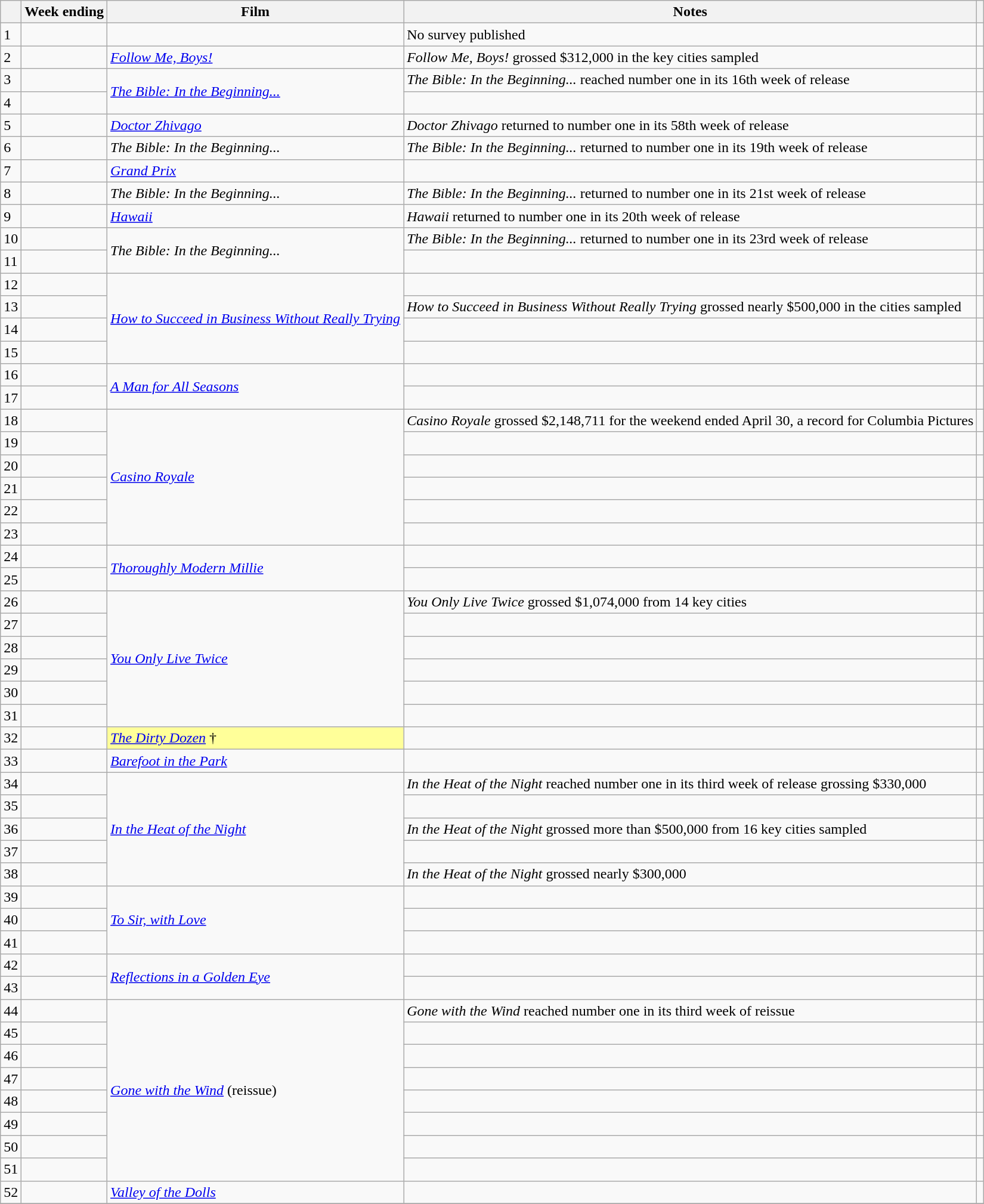<table class="wikitable sortable">
<tr>
<th></th>
<th>Week ending</th>
<th>Film</th>
<th>Notes</th>
<th class="unsortable"></th>
</tr>
<tr>
<td>1</td>
<td></td>
<td></td>
<td>No survey published</td>
<td></td>
</tr>
<tr>
<td>2</td>
<td></td>
<td><em><a href='#'>Follow Me, Boys!</a></em></td>
<td><em>Follow Me, Boys!</em> grossed $312,000 in the key cities sampled</td>
<td></td>
</tr>
<tr>
<td>3</td>
<td></td>
<td rowspan="2"><em><a href='#'>The Bible: In the Beginning...</a></em></td>
<td><em>The Bible: In the Beginning...</em> reached number one in its 16th week of release</td>
<td></td>
</tr>
<tr>
<td>4</td>
<td></td>
<td></td>
<td></td>
</tr>
<tr>
<td>5</td>
<td></td>
<td><em><a href='#'>Doctor Zhivago</a></em></td>
<td><em>Doctor Zhivago</em> returned to number one in its 58th week of release</td>
<td></td>
</tr>
<tr>
<td>6</td>
<td></td>
<td><em>The Bible: In the Beginning...</em></td>
<td><em>The Bible: In the Beginning...</em> returned to number one in its 19th week of release</td>
<td></td>
</tr>
<tr>
<td>7</td>
<td></td>
<td><em><a href='#'>Grand Prix</a></em></td>
<td></td>
<td></td>
</tr>
<tr>
<td>8</td>
<td></td>
<td><em>The Bible: In the Beginning...</em></td>
<td><em>The Bible: In the Beginning...</em> returned to number one in its 21st week of release</td>
<td></td>
</tr>
<tr>
<td>9</td>
<td></td>
<td><em><a href='#'>Hawaii</a></em></td>
<td><em>Hawaii</em> returned to number one in its 20th week of release</td>
<td></td>
</tr>
<tr>
<td>10</td>
<td></td>
<td rowspan="2"><em>The Bible: In the Beginning...</em></td>
<td><em>The Bible: In the Beginning...</em> returned to number one in its 23rd week of release</td>
<td></td>
</tr>
<tr>
<td>11</td>
<td></td>
<td></td>
<td></td>
</tr>
<tr>
<td>12</td>
<td></td>
<td rowspan="4"><em><a href='#'>How to Succeed in Business Without Really Trying</a></em></td>
<td></td>
<td></td>
</tr>
<tr>
<td>13</td>
<td></td>
<td><em>How to Succeed in Business Without Really Trying</em> grossed nearly $500,000 in the cities sampled</td>
<td></td>
</tr>
<tr>
<td>14</td>
<td></td>
<td></td>
<td></td>
</tr>
<tr>
<td>15</td>
<td></td>
<td></td>
<td></td>
</tr>
<tr>
<td>16</td>
<td></td>
<td rowspan="2"><em><a href='#'>A Man for All Seasons</a></em></td>
<td></td>
<td></td>
</tr>
<tr>
<td>17</td>
<td></td>
<td></td>
<td></td>
</tr>
<tr>
<td>18</td>
<td></td>
<td rowspan="6"><em><a href='#'>Casino Royale</a></em></td>
<td><em>Casino Royale</em> grossed $2,148,711 for the weekend ended April 30, a record for Columbia Pictures</td>
<td></td>
</tr>
<tr>
<td>19</td>
<td></td>
<td></td>
<td></td>
</tr>
<tr>
<td>20</td>
<td></td>
<td></td>
<td></td>
</tr>
<tr>
<td>21</td>
<td></td>
<td></td>
<td></td>
</tr>
<tr>
<td>22</td>
<td></td>
<td></td>
<td></td>
</tr>
<tr>
<td>23</td>
<td></td>
<td></td>
<td></td>
</tr>
<tr>
<td>24</td>
<td></td>
<td rowspan="2"><em><a href='#'>Thoroughly Modern Millie</a></em></td>
<td></td>
<td></td>
</tr>
<tr>
<td>25</td>
<td></td>
<td></td>
<td></td>
</tr>
<tr>
<td>26</td>
<td></td>
<td rowspan="6"><em><a href='#'>You Only Live Twice</a></em></td>
<td><em>You Only Live Twice</em> grossed $1,074,000 from 14 key cities</td>
<td></td>
</tr>
<tr>
<td>27</td>
<td></td>
<td></td>
<td></td>
</tr>
<tr>
<td>28</td>
<td></td>
<td></td>
<td></td>
</tr>
<tr>
<td>29</td>
<td></td>
<td></td>
<td></td>
</tr>
<tr>
<td>30</td>
<td></td>
<td></td>
<td></td>
</tr>
<tr>
<td>31</td>
<td></td>
<td></td>
<td></td>
</tr>
<tr>
<td>32</td>
<td></td>
<td style="background-color:#FFFF99"><em><a href='#'>The Dirty Dozen</a></em> †</td>
<td></td>
<td></td>
</tr>
<tr>
<td>33</td>
<td></td>
<td><em><a href='#'>Barefoot in the Park</a></em></td>
<td></td>
<td></td>
</tr>
<tr>
<td>34</td>
<td></td>
<td rowspan="5"><em><a href='#'>In the Heat of the Night</a></em></td>
<td><em>In the Heat of the Night</em> reached number one in its third week of release grossing $330,000</td>
<td></td>
</tr>
<tr>
<td>35</td>
<td></td>
<td></td>
<td></td>
</tr>
<tr>
<td>36</td>
<td></td>
<td><em>In the Heat of the Night</em> grossed more than $500,000 from 16 key cities sampled</td>
<td></td>
</tr>
<tr>
<td>37</td>
<td></td>
<td></td>
<td></td>
</tr>
<tr>
<td>38</td>
<td></td>
<td><em>In the Heat of the Night</em> grossed nearly $300,000</td>
<td></td>
</tr>
<tr>
<td>39</td>
<td></td>
<td rowspan="3"><em><a href='#'>To Sir, with Love</a></em></td>
<td></td>
<td></td>
</tr>
<tr>
<td>40</td>
<td></td>
<td></td>
<td></td>
</tr>
<tr>
<td>41</td>
<td></td>
<td></td>
<td></td>
</tr>
<tr>
<td>42</td>
<td></td>
<td rowspan="2"><em><a href='#'>Reflections in a Golden Eye</a></em></td>
<td></td>
<td></td>
</tr>
<tr>
<td>43</td>
<td></td>
<td></td>
<td></td>
</tr>
<tr>
<td>44</td>
<td></td>
<td rowspan="8"><em><a href='#'>Gone with the Wind</a></em> (reissue)</td>
<td><em>Gone with the Wind</em> reached number one in its third week of reissue</td>
<td></td>
</tr>
<tr>
<td>45</td>
<td></td>
<td></td>
<td></td>
</tr>
<tr>
<td>46</td>
<td></td>
<td></td>
<td></td>
</tr>
<tr>
<td>47</td>
<td></td>
<td></td>
<td></td>
</tr>
<tr>
<td>48</td>
<td></td>
<td></td>
<td></td>
</tr>
<tr>
<td>49</td>
<td></td>
<td></td>
<td></td>
</tr>
<tr>
<td>50</td>
<td></td>
<td></td>
<td></td>
</tr>
<tr>
<td>51</td>
<td></td>
<td></td>
<td></td>
</tr>
<tr>
<td>52</td>
<td></td>
<td><em><a href='#'>Valley of the Dolls</a></em></td>
<td></td>
<td></td>
</tr>
<tr>
</tr>
</table>
